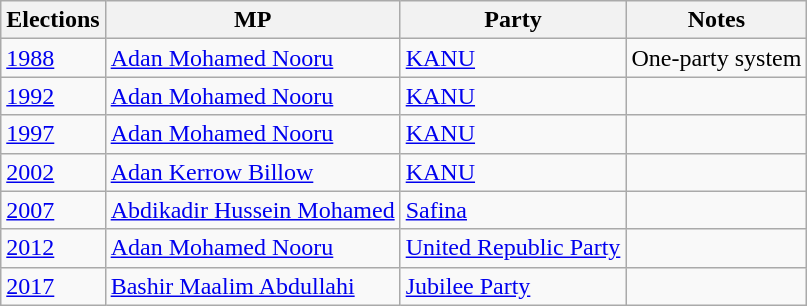<table class="wikitable">
<tr>
<th>Elections</th>
<th>MP </th>
<th>Party</th>
<th>Notes</th>
</tr>
<tr>
<td><a href='#'>1988</a></td>
<td><a href='#'>Adan Mohamed Nooru</a></td>
<td><a href='#'>KANU</a></td>
<td>One-party system</td>
</tr>
<tr>
<td><a href='#'>1992</a></td>
<td><a href='#'>Adan Mohamed Nooru</a></td>
<td><a href='#'>KANU</a></td>
<td></td>
</tr>
<tr>
<td><a href='#'>1997</a></td>
<td><a href='#'>Adan Mohamed Nooru</a></td>
<td><a href='#'>KANU</a></td>
<td></td>
</tr>
<tr>
<td><a href='#'>2002</a></td>
<td><a href='#'>Adan Kerrow Billow</a></td>
<td><a href='#'>KANU</a></td>
<td></td>
</tr>
<tr>
<td><a href='#'>2007</a></td>
<td><a href='#'>Abdikadir Hussein Mohamed</a></td>
<td><a href='#'>Safina</a></td>
<td></td>
</tr>
<tr>
<td><a href='#'>2012</a></td>
<td><a href='#'>Adan Mohamed Nooru</a></td>
<td><a href='#'>United Republic Party</a></td>
<td></td>
</tr>
<tr>
<td><a href='#'>2017</a></td>
<td><a href='#'>Bashir Maalim Abdullahi</a></td>
<td><a href='#'>Jubilee Party</a></td>
<td></td>
</tr>
</table>
